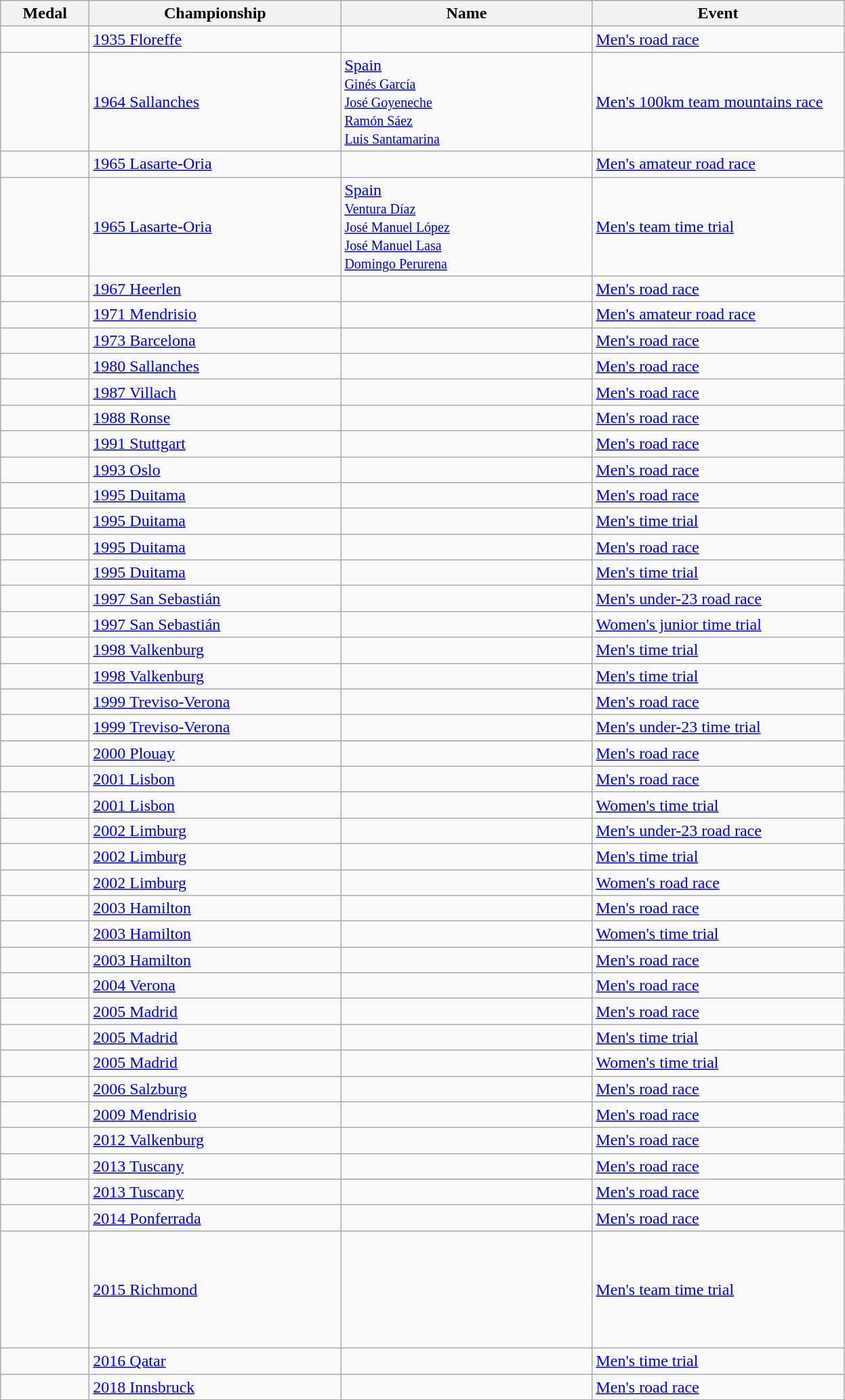<table class="wikitable sortable">
<tr>
<th style="width:5em">Medal</th>
<th style="width:15em">Championship</th>
<th style="width:15em">Name</th>
<th style="width:15em">Event</th>
</tr>
<tr>
<td></td>
<td> <a href='#'>1935 Floreffe</a></td>
<td></td>
<td><a href='#'>Men's road race</a></td>
</tr>
<tr>
<td></td>
<td> <a href='#'>1964 Sallanches</a></td>
<td> <a href='#'>Spain</a><br><small> <a href='#'>Ginés García</a> <br> <a href='#'>José Goyeneche</a> <br> <a href='#'>Ramón Sáez</a> <br> <a href='#'>Luis Santamarina</a> </small></td>
<td><a href='#'>Men's 100km team mountains race</a></td>
</tr>
<tr>
<td></td>
<td> <a href='#'>1965 Lasarte-Oria</a></td>
<td></td>
<td><a href='#'>Men's amateur road race</a></td>
</tr>
<tr>
<td></td>
<td> <a href='#'>1965 Lasarte-Oria</a></td>
<td> <a href='#'>Spain</a><br><small> <a href='#'>Ventura Díaz</a> <br> <a href='#'>José Manuel López</a> <br> <a href='#'>José Manuel Lasa</a> <br> <a href='#'>Domingo Perurena</a> </small></td>
<td><a href='#'>Men's team time trial</a></td>
</tr>
<tr>
<td></td>
<td> <a href='#'>1967 Heerlen</a></td>
<td></td>
<td><a href='#'>Men's road race</a></td>
</tr>
<tr>
<td></td>
<td> <a href='#'>1971 Mendrisio</a></td>
<td></td>
<td><a href='#'>Men's amateur road race</a></td>
</tr>
<tr>
<td></td>
<td> <a href='#'>1973 Barcelona</a></td>
<td></td>
<td><a href='#'>Men's road race</a></td>
</tr>
<tr>
<td></td>
<td> <a href='#'>1980 Sallanches</a></td>
<td></td>
<td><a href='#'>Men's road race</a></td>
</tr>
<tr>
<td></td>
<td> <a href='#'>1987 Villach</a></td>
<td></td>
<td><a href='#'>Men's road race</a></td>
</tr>
<tr>
<td></td>
<td> <a href='#'>1988 Ronse</a></td>
<td></td>
<td><a href='#'>Men's road race</a></td>
</tr>
<tr>
<td></td>
<td> <a href='#'>1991 Stuttgart</a></td>
<td></td>
<td><a href='#'>Men's road race</a></td>
</tr>
<tr>
<td></td>
<td> <a href='#'>1993 Oslo</a></td>
<td></td>
<td><a href='#'>Men's road race</a></td>
</tr>
<tr>
<td></td>
<td> <a href='#'>1995 Duitama</a></td>
<td></td>
<td><a href='#'>Men's road race</a></td>
</tr>
<tr>
<td></td>
<td> <a href='#'>1995 Duitama</a></td>
<td></td>
<td><a href='#'>Men's time trial</a></td>
</tr>
<tr>
<td></td>
<td> <a href='#'>1995 Duitama</a></td>
<td></td>
<td><a href='#'>Men's road race</a></td>
</tr>
<tr>
<td></td>
<td> <a href='#'>1995 Duitama</a></td>
<td></td>
<td><a href='#'>Men's time trial</a></td>
</tr>
<tr>
<td></td>
<td> <a href='#'>1997 San Sebastián</a></td>
<td></td>
<td><a href='#'>Men's under-23 road race</a></td>
</tr>
<tr>
<td></td>
<td> <a href='#'>1997 San Sebastián</a></td>
<td></td>
<td><a href='#'>Women's junior time trial</a></td>
</tr>
<tr>
<td></td>
<td> <a href='#'>1998 Valkenburg</a></td>
<td></td>
<td><a href='#'>Men's time trial</a></td>
</tr>
<tr>
<td></td>
<td> <a href='#'>1998 Valkenburg</a></td>
<td></td>
<td><a href='#'>Men's time trial</a></td>
</tr>
<tr>
<td></td>
<td> <a href='#'>1999 Treviso-Verona</a></td>
<td></td>
<td><a href='#'>Men's road race</a></td>
</tr>
<tr>
<td></td>
<td> <a href='#'>1999 Treviso-Verona</a></td>
<td></td>
<td><a href='#'>Men's under-23 time trial</a></td>
</tr>
<tr>
<td></td>
<td> <a href='#'>2000 Plouay</a></td>
<td></td>
<td><a href='#'>Men's road race</a></td>
</tr>
<tr>
<td></td>
<td> <a href='#'>2001 Lisbon</a></td>
<td></td>
<td><a href='#'>Men's road race</a></td>
</tr>
<tr>
<td></td>
<td> <a href='#'>2001 Lisbon</a></td>
<td></td>
<td><a href='#'>Women's time trial</a></td>
</tr>
<tr>
<td></td>
<td> <a href='#'>2002 Limburg</a></td>
<td></td>
<td><a href='#'>Men's under-23 road race</a></td>
</tr>
<tr>
<td></td>
<td> <a href='#'>2002 Limburg</a></td>
<td></td>
<td><a href='#'>Men's time trial</a></td>
</tr>
<tr>
<td></td>
<td> <a href='#'>2002 Limburg</a></td>
<td></td>
<td><a href='#'>Women's road race</a></td>
</tr>
<tr>
<td></td>
<td> <a href='#'>2003 Hamilton</a></td>
<td></td>
<td><a href='#'>Men's road race</a></td>
</tr>
<tr>
<td></td>
<td> <a href='#'>2003 Hamilton</a></td>
<td></td>
<td><a href='#'>Women's time trial</a></td>
</tr>
<tr>
<td></td>
<td> <a href='#'>2003 Hamilton</a></td>
<td></td>
<td><a href='#'>Men's road race</a></td>
</tr>
<tr>
<td></td>
<td> <a href='#'>2004 Verona</a></td>
<td></td>
<td><a href='#'>Men's road race</a></td>
</tr>
<tr>
<td></td>
<td> <a href='#'>2005 Madrid</a></td>
<td></td>
<td><a href='#'>Men's road race</a></td>
</tr>
<tr>
<td></td>
<td> <a href='#'>2005 Madrid</a></td>
<td></td>
<td><a href='#'>Men's time trial</a></td>
</tr>
<tr>
<td></td>
<td> <a href='#'>2005 Madrid</a></td>
<td></td>
<td><a href='#'>Women's time trial</a></td>
</tr>
<tr>
<td></td>
<td> <a href='#'>2006 Salzburg</a></td>
<td></td>
<td><a href='#'>Men's road race</a></td>
</tr>
<tr>
<td></td>
<td> <a href='#'>2009 Mendrisio</a></td>
<td></td>
<td><a href='#'>Men's road race</a></td>
</tr>
<tr>
<td></td>
<td> <a href='#'>2012 Valkenburg</a></td>
<td></td>
<td><a href='#'>Men's road race</a></td>
</tr>
<tr>
<td></td>
<td> <a href='#'>2013 Tuscany</a></td>
<td></td>
<td><a href='#'>Men's road race</a></td>
</tr>
<tr>
<td></td>
<td> <a href='#'>2013 Tuscany</a></td>
<td></td>
<td><a href='#'>Men's road race</a></td>
</tr>
<tr>
<td></td>
<td> <a href='#'>2014 Ponferrada</a></td>
<td></td>
<td><a href='#'>Men's road race</a></td>
</tr>
<tr>
<td></td>
<td> <a href='#'>2015 Richmond</a></td>
<td><br><small><br><br><br><br><br></small></td>
<td><a href='#'>Men's team time trial</a></td>
</tr>
<tr>
<td></td>
<td> <a href='#'>2016 Qatar</a></td>
<td></td>
<td><a href='#'>Men's time trial</a></td>
</tr>
<tr>
<td></td>
<td> <a href='#'>2018 Innsbruck</a></td>
<td></td>
<td><a href='#'>Men's road race</a></td>
</tr>
</table>
